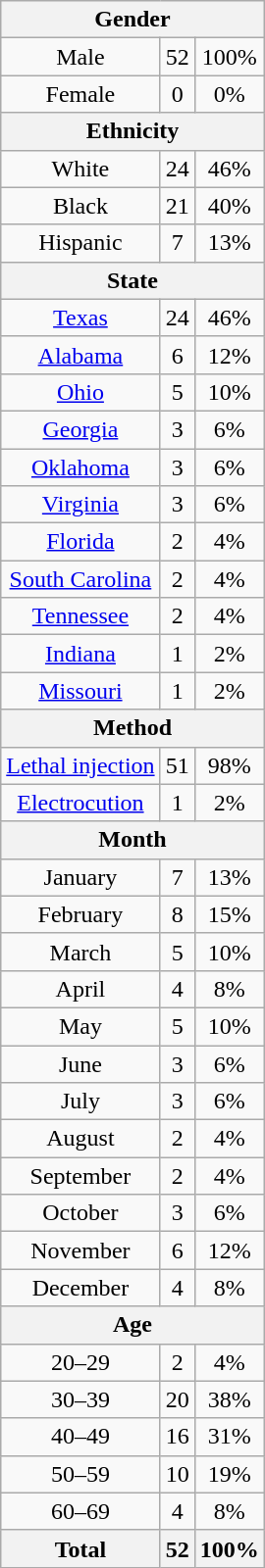<table class="wikitable" style="text-align:center;">
<tr>
<th colspan="3">Gender</th>
</tr>
<tr>
<td>Male</td>
<td>52</td>
<td>100%</td>
</tr>
<tr>
<td>Female</td>
<td>0</td>
<td>0%</td>
</tr>
<tr>
<th colspan="3">Ethnicity</th>
</tr>
<tr>
<td>White</td>
<td>24</td>
<td>46%</td>
</tr>
<tr>
<td>Black</td>
<td>21</td>
<td>40%</td>
</tr>
<tr>
<td>Hispanic</td>
<td>7</td>
<td>13%</td>
</tr>
<tr>
<th colspan="3">State</th>
</tr>
<tr>
<td><a href='#'>Texas</a></td>
<td>24</td>
<td>46%</td>
</tr>
<tr>
<td><a href='#'>Alabama</a></td>
<td>6</td>
<td>12%</td>
</tr>
<tr>
<td><a href='#'>Ohio</a></td>
<td>5</td>
<td>10%</td>
</tr>
<tr>
<td><a href='#'>Georgia</a></td>
<td>3</td>
<td>6%</td>
</tr>
<tr>
<td><a href='#'>Oklahoma</a></td>
<td>3</td>
<td>6%</td>
</tr>
<tr>
<td><a href='#'>Virginia</a></td>
<td>3</td>
<td>6%</td>
</tr>
<tr>
<td><a href='#'>Florida</a></td>
<td>2</td>
<td>4%</td>
</tr>
<tr>
<td><a href='#'>South Carolina</a></td>
<td>2</td>
<td>4%</td>
</tr>
<tr>
<td><a href='#'>Tennessee</a></td>
<td>2</td>
<td>4%</td>
</tr>
<tr>
<td><a href='#'>Indiana</a></td>
<td>1</td>
<td>2%</td>
</tr>
<tr>
<td><a href='#'>Missouri</a></td>
<td>1</td>
<td>2%</td>
</tr>
<tr>
<th colspan="3">Method</th>
</tr>
<tr>
<td><a href='#'>Lethal injection</a></td>
<td>51</td>
<td>98%</td>
</tr>
<tr>
<td><a href='#'>Electrocution</a></td>
<td>1</td>
<td>2%</td>
</tr>
<tr>
<th colspan="3">Month</th>
</tr>
<tr>
<td>January</td>
<td>7</td>
<td>13%</td>
</tr>
<tr>
<td>February</td>
<td>8</td>
<td>15%</td>
</tr>
<tr>
<td>March</td>
<td>5</td>
<td>10%</td>
</tr>
<tr>
<td>April</td>
<td>4</td>
<td>8%</td>
</tr>
<tr>
<td>May</td>
<td>5</td>
<td>10%</td>
</tr>
<tr>
<td>June</td>
<td>3</td>
<td>6%</td>
</tr>
<tr>
<td>July</td>
<td>3</td>
<td>6%</td>
</tr>
<tr>
<td>August</td>
<td>2</td>
<td>4%</td>
</tr>
<tr>
<td>September</td>
<td>2</td>
<td>4%</td>
</tr>
<tr>
<td>October</td>
<td>3</td>
<td>6%</td>
</tr>
<tr>
<td>November</td>
<td>6</td>
<td>12%</td>
</tr>
<tr>
<td>December</td>
<td>4</td>
<td>8%</td>
</tr>
<tr>
<th colspan="3">Age</th>
</tr>
<tr>
<td>20–29</td>
<td>2</td>
<td>4%</td>
</tr>
<tr>
<td>30–39</td>
<td>20</td>
<td>38%</td>
</tr>
<tr>
<td>40–49</td>
<td>16</td>
<td>31%</td>
</tr>
<tr>
<td>50–59</td>
<td>10</td>
<td>19%</td>
</tr>
<tr>
<td>60–69</td>
<td>4</td>
<td>8%</td>
</tr>
<tr>
<th>Total</th>
<th>52</th>
<th>100%</th>
</tr>
</table>
